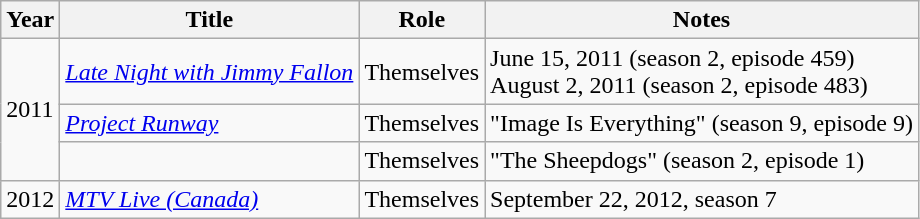<table class="wikitable sortable">
<tr>
<th>Year</th>
<th>Title</th>
<th>Role</th>
<th class="unsortable">Notes</th>
</tr>
<tr>
<td rowspan="3">2011</td>
<td><em><a href='#'>Late Night with Jimmy Fallon</a></em></td>
<td>Themselves</td>
<td>June 15, 2011 (season 2, episode 459)<br> August 2, 2011 (season 2, episode 483)</td>
</tr>
<tr>
<td><em><a href='#'>Project Runway</a></em></td>
<td>Themselves</td>
<td>"Image Is Everything" (season 9, episode 9)</td>
</tr>
<tr>
<td><em></em></td>
<td>Themselves</td>
<td>"The Sheepdogs" (season 2, episode 1)</td>
</tr>
<tr>
<td>2012</td>
<td><em><a href='#'>MTV Live (Canada)</a></em></td>
<td>Themselves</td>
<td>September 22, 2012, season 7</td>
</tr>
</table>
